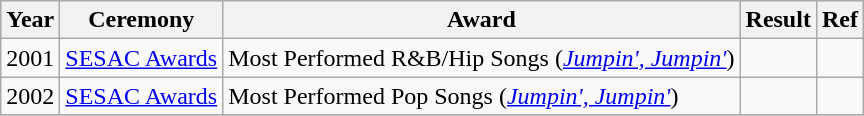<table class="wikitable">
<tr style="background:#ccc; text-align:center;">
<th scope="col">Year</th>
<th scope="col">Ceremony</th>
<th scope="col">Award</th>
<th scope="col">Result</th>
<th>Ref</th>
</tr>
<tr>
<td>2001</td>
<td><a href='#'>SESAC Awards</a></td>
<td>Most Performed R&B/Hip Songs (<em><a href='#'>Jumpin', Jumpin'</a></em>)</td>
<td></td>
<td style="text-align:center;"></td>
</tr>
<tr>
<td>2002</td>
<td><a href='#'>SESAC Awards</a></td>
<td>Most Performed Pop Songs (<em><a href='#'>Jumpin', Jumpin'</a></em>)</td>
<td></td>
<td style="text-align:center;"></td>
</tr>
<tr>
</tr>
</table>
